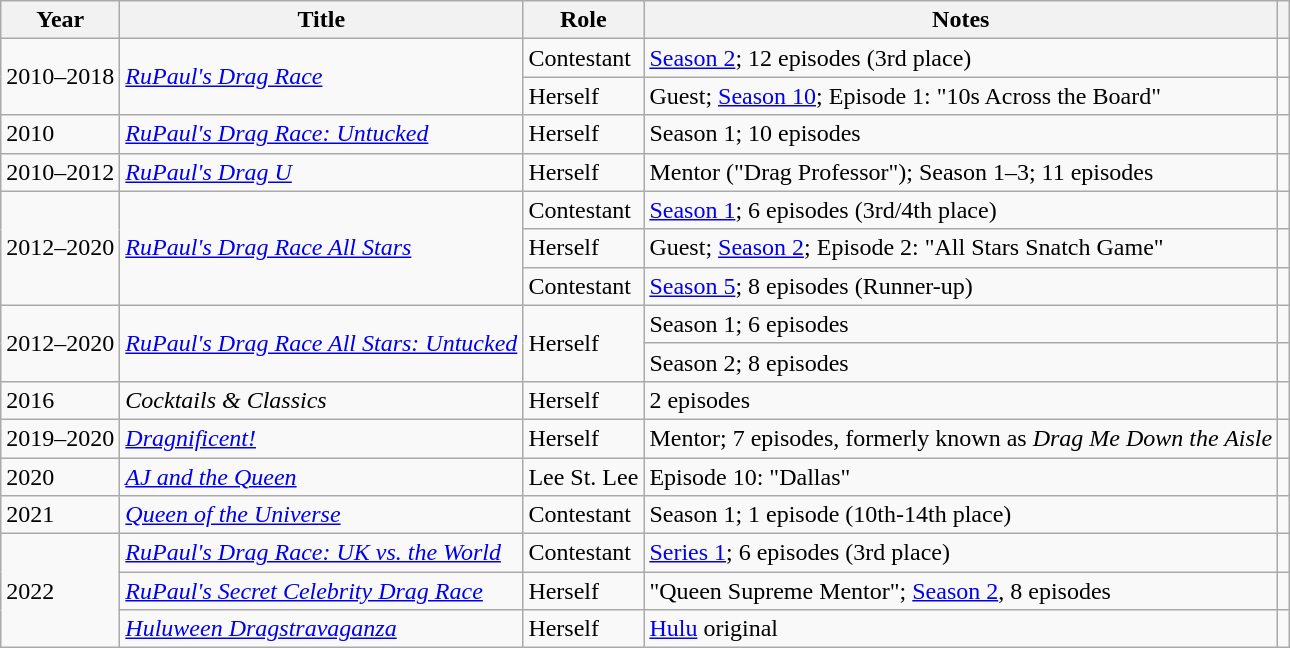<table class="wikitable plainrowheaders sortable">
<tr>
<th scope="col">Year</th>
<th scope="col">Title</th>
<th scope="col">Role</th>
<th scope="col">Notes</th>
<th style="text-align: center;" class="unsortable"></th>
</tr>
<tr>
<td rowspan="2">2010–2018</td>
<td rowspan="2"><em><a href='#'>RuPaul's Drag Race</a></em></td>
<td>Contestant</td>
<td><a href='#'>Season 2</a>; 12 episodes (3rd place)</td>
<td style="text-align: center;"></td>
</tr>
<tr>
<td>Herself</td>
<td>Guest; <a href='#'>Season 10</a>; Episode 1: "10s Across the Board"</td>
<td style="text-align: center;"></td>
</tr>
<tr>
<td>2010</td>
<td><em><a href='#'>RuPaul's Drag Race: Untucked</a></em></td>
<td>Herself</td>
<td>Season 1; 10 episodes</td>
<td style="text-align: center;"></td>
</tr>
<tr>
<td>2010–2012</td>
<td><em><a href='#'>RuPaul's Drag U</a></em></td>
<td>Herself</td>
<td>Mentor ("Drag Professor"); Season 1–3; 11 episodes</td>
<td style="text-align: center;"></td>
</tr>
<tr>
<td rowspan="3">2012–2020</td>
<td rowspan="3"><em><a href='#'>RuPaul's Drag Race All Stars</a></em></td>
<td>Contestant</td>
<td><a href='#'>Season 1</a>; 6 episodes (3rd/4th place)</td>
<td style="text-align: center;"></td>
</tr>
<tr>
<td>Herself</td>
<td>Guest; <a href='#'>Season 2</a>; Episode 2: "All Stars Snatch Game"</td>
<td style="text-align: center;"></td>
</tr>
<tr>
<td>Contestant</td>
<td><a href='#'>Season 5</a>; 8 episodes (Runner-up)</td>
<td style="text-align: center;"></td>
</tr>
<tr>
<td rowspan="2">2012–2020</td>
<td rowspan="2"><em><a href='#'>RuPaul's Drag Race All Stars: Untucked</a></em></td>
<td rowspan="2">Herself</td>
<td>Season 1; 6 episodes</td>
<td style="text-align: center;"></td>
</tr>
<tr>
<td>Season 2; 8 episodes</td>
<td style="text-align: center;"></td>
</tr>
<tr>
<td>2016</td>
<td><em>Cocktails & Classics</em></td>
<td>Herself</td>
<td>2 episodes</td>
<td style="text-align: center;"></td>
</tr>
<tr>
<td>2019–2020</td>
<td><em><a href='#'>Dragnificent!</a></em></td>
<td>Herself</td>
<td>Mentor; 7 episodes, formerly known as <em>Drag Me Down the Aisle</em></td>
<td style="text-align: center;"></td>
</tr>
<tr>
<td>2020</td>
<td><em><a href='#'>AJ and the Queen</a></em></td>
<td>Lee St. Lee</td>
<td>Episode 10: "Dallas"</td>
<td style="text-align: center;"></td>
</tr>
<tr>
<td>2021</td>
<td><em><a href='#'>Queen of the Universe</a></em></td>
<td>Contestant</td>
<td>Season 1; 1 episode (10th-14th place)</td>
<td style="text-align: center;"></td>
</tr>
<tr>
<td rowspan="3">2022</td>
<td><em><a href='#'>RuPaul's Drag Race: UK vs. the World</a></em></td>
<td>Contestant</td>
<td><a href='#'>Series 1</a>; 6 episodes (3rd place)</td>
<td style="text-align: center;"></td>
</tr>
<tr>
<td><em><a href='#'>RuPaul's Secret Celebrity Drag Race</a></em></td>
<td>Herself</td>
<td>"Queen Supreme Mentor"; <a href='#'>Season 2</a>, 8 episodes</td>
<td style="text-align: center;"></td>
</tr>
<tr>
<td><em><a href='#'>Huluween Dragstravaganza</a></em></td>
<td>Herself</td>
<td><a href='#'>Hulu</a> original</td>
<td style="text-align: center;"></td>
</tr>
</table>
